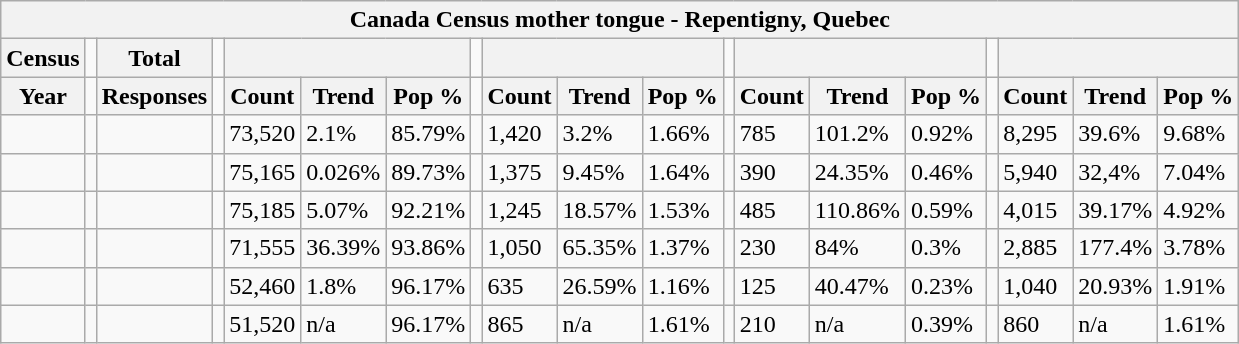<table class="wikitable">
<tr>
<th colspan="19">Canada Census mother tongue - Repentigny, Quebec</th>
</tr>
<tr>
<th>Census</th>
<td></td>
<th>Total</th>
<td colspan="1"></td>
<th colspan="3"></th>
<td colspan="1"></td>
<th colspan="3"></th>
<td colspan="1"></td>
<th colspan="3"></th>
<td colspan="1"></td>
<th colspan="3"></th>
</tr>
<tr>
<th>Year</th>
<td></td>
<th>Responses</th>
<td></td>
<th>Count</th>
<th>Trend</th>
<th>Pop %</th>
<td></td>
<th>Count</th>
<th>Trend</th>
<th>Pop %</th>
<td></td>
<th>Count</th>
<th>Trend</th>
<th>Pop %</th>
<td></td>
<th>Count</th>
<th>Trend</th>
<th>Pop %</th>
</tr>
<tr>
<td></td>
<td></td>
<td></td>
<td></td>
<td>73,520</td>
<td> 2.1%</td>
<td>85.79%</td>
<td></td>
<td>1,420</td>
<td> 3.2%</td>
<td>1.66%</td>
<td></td>
<td>785</td>
<td> 101.2%</td>
<td>0.92%</td>
<td></td>
<td>8,295</td>
<td> 39.6%</td>
<td>9.68%</td>
</tr>
<tr>
<td></td>
<td></td>
<td></td>
<td></td>
<td>75,165</td>
<td> 0.026%</td>
<td>89.73%</td>
<td></td>
<td>1,375</td>
<td> 9.45%</td>
<td>1.64%</td>
<td></td>
<td>390</td>
<td> 24.35%</td>
<td>0.46%</td>
<td></td>
<td>5,940</td>
<td> 32,4%</td>
<td>7.04%</td>
</tr>
<tr>
<td></td>
<td></td>
<td></td>
<td></td>
<td>75,185</td>
<td> 5.07%</td>
<td>92.21%</td>
<td></td>
<td>1,245</td>
<td> 18.57%</td>
<td>1.53%</td>
<td></td>
<td>485</td>
<td> 110.86%</td>
<td>0.59%</td>
<td></td>
<td>4,015</td>
<td> 39.17%</td>
<td>4.92%</td>
</tr>
<tr>
<td></td>
<td></td>
<td></td>
<td></td>
<td>71,555</td>
<td> 36.39%</td>
<td>93.86%</td>
<td></td>
<td>1,050</td>
<td> 65.35%</td>
<td>1.37%</td>
<td></td>
<td>230</td>
<td> 84%</td>
<td>0.3%</td>
<td></td>
<td>2,885</td>
<td> 177.4%</td>
<td>3.78%</td>
</tr>
<tr>
<td></td>
<td></td>
<td></td>
<td></td>
<td>52,460</td>
<td> 1.8%</td>
<td>96.17%</td>
<td></td>
<td>635</td>
<td> 26.59%</td>
<td>1.16%</td>
<td></td>
<td>125</td>
<td> 40.47%</td>
<td>0.23%</td>
<td></td>
<td>1,040</td>
<td> 20.93%</td>
<td>1.91%</td>
</tr>
<tr>
<td></td>
<td></td>
<td></td>
<td></td>
<td>51,520</td>
<td>n/a</td>
<td>96.17%</td>
<td></td>
<td>865</td>
<td>n/a</td>
<td>1.61%</td>
<td></td>
<td>210</td>
<td>n/a</td>
<td>0.39%</td>
<td></td>
<td>860</td>
<td>n/a</td>
<td>1.61%</td>
</tr>
</table>
